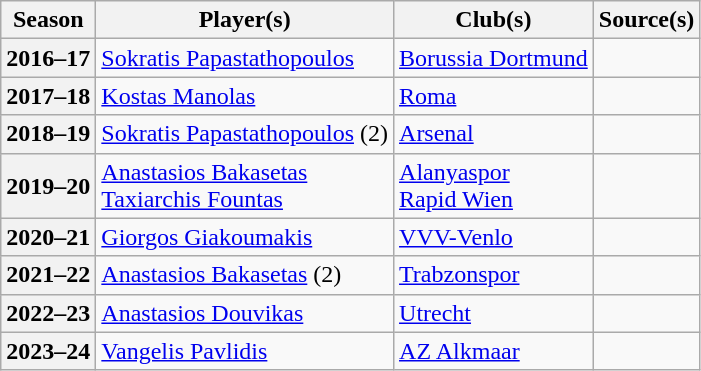<table class="wikitable" style="margin-right: 0;">
<tr text-align:center;">
<th>Season</th>
<th>Player(s)</th>
<th>Club(s)</th>
<th>Source(s)</th>
</tr>
<tr>
<th>2016–17</th>
<td><a href='#'>Sokratis Papastathopoulos</a></td>
<td> <a href='#'>Borussia Dortmund</a></td>
<td align="center"></td>
</tr>
<tr>
<th>2017–18</th>
<td><a href='#'>Kostas Manolas</a></td>
<td> <a href='#'>Roma</a></td>
<td align="center"></td>
</tr>
<tr>
<th>2018–19</th>
<td><a href='#'>Sokratis Papastathopoulos</a> (2)</td>
<td> <a href='#'>Arsenal</a></td>
<td align="center"></td>
</tr>
<tr>
<th>2019–20</th>
<td><a href='#'>Anastasios Bakasetas</a><br><a href='#'>Taxiarchis Fountas</a></td>
<td> <a href='#'>Alanyaspor</a><br> <a href='#'>Rapid Wien</a></td>
<td align="center"></td>
</tr>
<tr>
<th>2020–21</th>
<td><a href='#'>Giorgos Giakoumakis</a></td>
<td> <a href='#'>VVV-Venlo</a></td>
<td align="center"></td>
</tr>
<tr>
<th>2021–22</th>
<td><a href='#'>Anastasios Bakasetas</a> (2)</td>
<td> <a href='#'>Trabzonspor</a></td>
<td align="center"></td>
</tr>
<tr>
<th>2022–23</th>
<td><a href='#'>Anastasios Douvikas</a></td>
<td> <a href='#'>Utrecht</a></td>
<td align="center"></td>
</tr>
<tr>
<th>2023–24</th>
<td><a href='#'>Vangelis Pavlidis</a></td>
<td> <a href='#'>AZ Alkmaar</a></td>
<td align="center"></td>
</tr>
</table>
